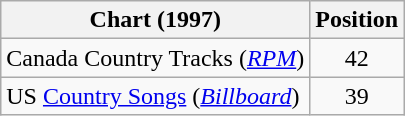<table class="wikitable sortable">
<tr>
<th scope="col">Chart (1997)</th>
<th scope="col">Position</th>
</tr>
<tr>
<td>Canada Country Tracks (<em><a href='#'>RPM</a></em>)</td>
<td align="center">42</td>
</tr>
<tr>
<td>US <a href='#'>Country Songs</a> (<em><a href='#'>Billboard</a></em>)</td>
<td align="center">39</td>
</tr>
</table>
